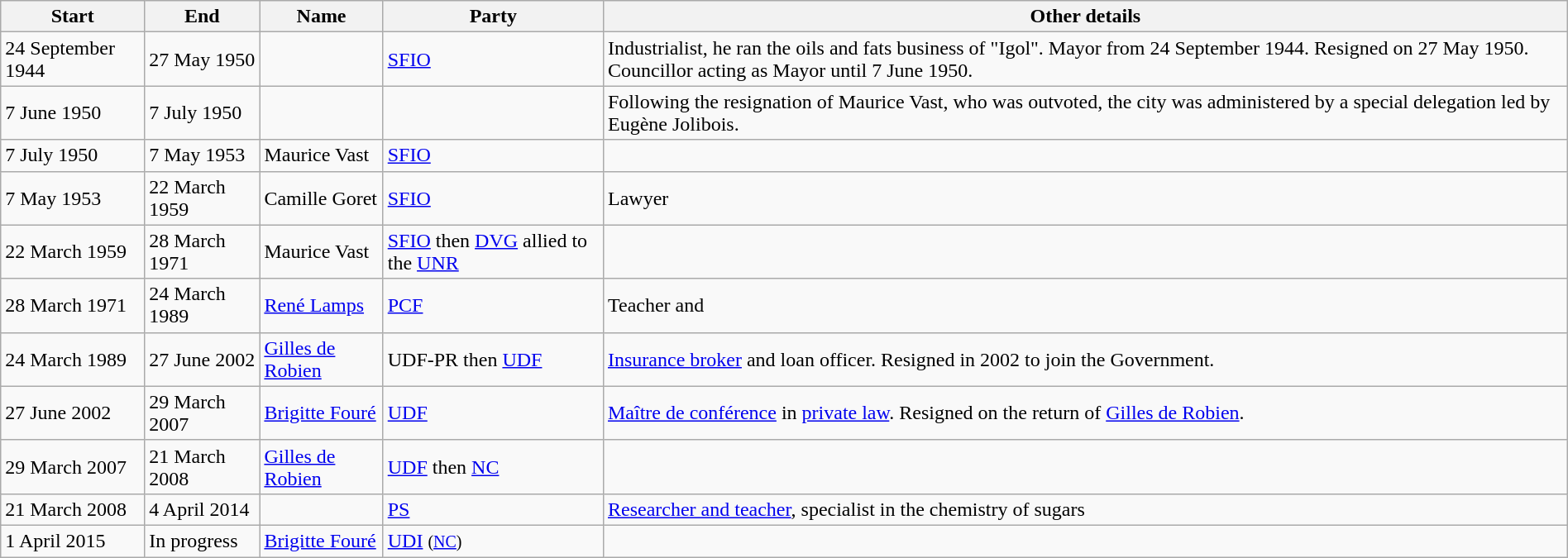<table class="wikitable" style="margin:1em auto;">
<tr>
<th>Start</th>
<th>End</th>
<th>Name</th>
<th>Party</th>
<th>Other details</th>
</tr>
<tr>
<td>24 September 1944</td>
<td>27 May 1950</td>
<td></td>
<td><a href='#'>SFIO</a></td>
<td>Industrialist, he ran the oils and fats business of "Igol". Mayor from 24 September 1944. Resigned on 27 May 1950. Councillor acting as Mayor until 7 June 1950.</td>
</tr>
<tr>
<td>7 June 1950</td>
<td>7 July 1950</td>
<td></td>
<td></td>
<td>Following the resignation of Maurice Vast, who was outvoted, the city was administered by a special delegation led by Eugène Jolibois.</td>
</tr>
<tr>
<td>7 July 1950</td>
<td>7 May 1953</td>
<td>Maurice Vast</td>
<td><a href='#'>SFIO</a></td>
<td></td>
</tr>
<tr>
<td>7 May 1953</td>
<td>22 March 1959</td>
<td>Camille Goret</td>
<td><a href='#'>SFIO</a></td>
<td>Lawyer</td>
</tr>
<tr>
<td>22 March 1959</td>
<td>28 March 1971</td>
<td>Maurice Vast</td>
<td><a href='#'>SFIO</a> then <a href='#'>DVG</a> allied to the <a href='#'>UNR</a></td>
<td></td>
</tr>
<tr>
<td>28 March 1971</td>
<td>24 March 1989</td>
<td><a href='#'>René Lamps</a></td>
<td><a href='#'>PCF</a></td>
<td>Teacher and </td>
</tr>
<tr>
<td>24 March 1989</td>
<td>27 June 2002</td>
<td><a href='#'>Gilles de Robien</a></td>
<td>UDF-PR then <a href='#'>UDF</a></td>
<td><a href='#'>Insurance broker</a> and loan officer. Resigned in 2002 to join the Government.</td>
</tr>
<tr>
<td>27 June 2002</td>
<td>29 March 2007</td>
<td><a href='#'>Brigitte Fouré</a></td>
<td><a href='#'>UDF</a></td>
<td><a href='#'>Maître de conférence</a> in <a href='#'>private law</a>. Resigned on the return of <a href='#'>Gilles de Robien</a>.</td>
</tr>
<tr>
<td>29 March 2007</td>
<td>21 March 2008</td>
<td><a href='#'>Gilles de Robien</a></td>
<td><a href='#'>UDF</a> then <a href='#'>NC</a></td>
<td></td>
</tr>
<tr>
<td>21 March 2008</td>
<td>4 April 2014</td>
<td></td>
<td><a href='#'>PS</a></td>
<td><a href='#'>Researcher and teacher</a>, specialist in the chemistry of sugars</td>
</tr>
<tr>
<td>1 April 2015</td>
<td>In progress</td>
<td><a href='#'>Brigitte Fouré</a></td>
<td><a href='#'>UDI</a> <small>(<a href='#'>NC</a>)</small></td>
<td></td>
</tr>
</table>
